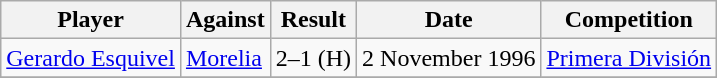<table class="wikitable">
<tr>
<th>Player</th>
<th>Against</th>
<th>Result</th>
<th>Date</th>
<th>Competition</th>
</tr>
<tr>
<td> <a href='#'>Gerardo Esquivel</a></td>
<td><a href='#'>Morelia</a></td>
<td>2–1 (H)</td>
<td>2 November 1996</td>
<td><a href='#'>Primera División</a></td>
</tr>
<tr>
</tr>
</table>
